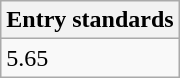<table class="wikitable" border="1" align="upright">
<tr>
<th>Entry standards</th>
</tr>
<tr>
<td>5.65</td>
</tr>
</table>
